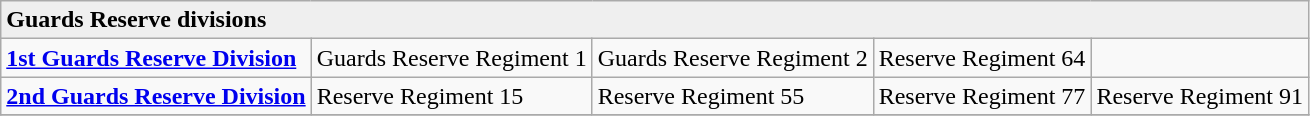<table class="wikitable">
<tr>
<td style="background:#efefef;" style="text-align: center;" colspan="5"><strong> Guards Reserve divisions</strong></td>
</tr>
<tr>
<td><strong><a href='#'>1st Guards Reserve Division</a></strong></td>
<td>Guards Reserve Regiment 1</td>
<td>Guards Reserve Regiment 2</td>
<td>Reserve Regiment 64</td>
<td></td>
</tr>
<tr>
<td><strong><a href='#'>2nd Guards Reserve Division</a></strong></td>
<td>Reserve Regiment 15</td>
<td>Reserve Regiment 55</td>
<td>Reserve Regiment 77</td>
<td>Reserve Regiment 91</td>
</tr>
<tr>
</tr>
</table>
